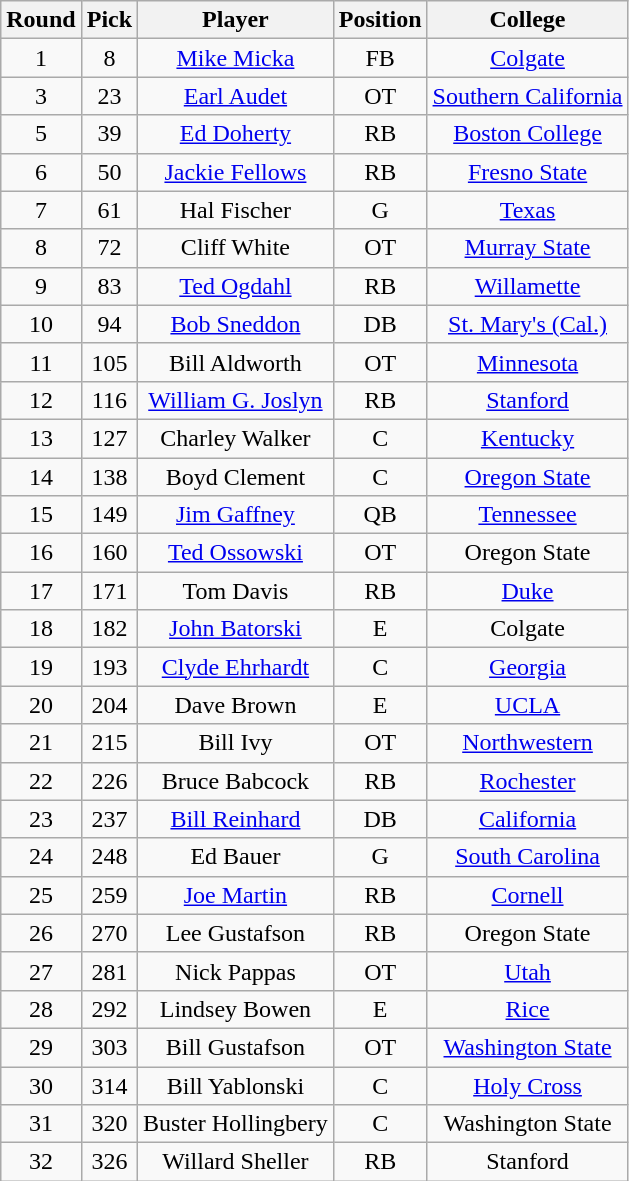<table class="wikitable sortable sortable"  style="text-align:center;">
<tr>
<th>Round</th>
<th>Pick</th>
<th>Player</th>
<th>Position</th>
<th>College</th>
</tr>
<tr>
<td>1</td>
<td>8</td>
<td><a href='#'>Mike Micka</a></td>
<td>FB</td>
<td><a href='#'>Colgate</a></td>
</tr>
<tr>
<td>3</td>
<td>23</td>
<td><a href='#'>Earl Audet</a></td>
<td>OT</td>
<td><a href='#'>Southern California</a></td>
</tr>
<tr>
<td>5</td>
<td>39</td>
<td><a href='#'>Ed Doherty</a></td>
<td>RB</td>
<td><a href='#'>Boston College</a></td>
</tr>
<tr>
<td>6</td>
<td>50</td>
<td><a href='#'>Jackie Fellows</a></td>
<td>RB</td>
<td><a href='#'>Fresno State</a></td>
</tr>
<tr>
<td>7</td>
<td>61</td>
<td>Hal Fischer</td>
<td>G</td>
<td><a href='#'>Texas</a></td>
</tr>
<tr>
<td>8</td>
<td>72</td>
<td>Cliff White</td>
<td>OT</td>
<td><a href='#'>Murray State</a></td>
</tr>
<tr>
<td>9</td>
<td>83</td>
<td><a href='#'>Ted Ogdahl</a></td>
<td>RB</td>
<td><a href='#'>Willamette</a></td>
</tr>
<tr>
<td>10</td>
<td>94</td>
<td><a href='#'>Bob Sneddon</a></td>
<td>DB</td>
<td><a href='#'>St. Mary's (Cal.)</a></td>
</tr>
<tr>
<td>11</td>
<td>105</td>
<td>Bill Aldworth</td>
<td>OT</td>
<td><a href='#'>Minnesota</a></td>
</tr>
<tr>
<td>12</td>
<td>116</td>
<td><a href='#'>William G. Joslyn</a></td>
<td>RB</td>
<td><a href='#'>Stanford</a></td>
</tr>
<tr>
<td>13</td>
<td>127</td>
<td>Charley Walker</td>
<td>C</td>
<td><a href='#'>Kentucky</a></td>
</tr>
<tr>
<td>14</td>
<td>138</td>
<td>Boyd Clement</td>
<td>C</td>
<td><a href='#'>Oregon State</a></td>
</tr>
<tr>
<td>15</td>
<td>149</td>
<td><a href='#'>Jim Gaffney</a></td>
<td>QB</td>
<td><a href='#'>Tennessee</a></td>
</tr>
<tr>
<td>16</td>
<td>160</td>
<td><a href='#'>Ted Ossowski</a></td>
<td>OT</td>
<td>Oregon State</td>
</tr>
<tr>
<td>17</td>
<td>171</td>
<td>Tom Davis</td>
<td>RB</td>
<td><a href='#'>Duke</a></td>
</tr>
<tr>
<td>18</td>
<td>182</td>
<td><a href='#'>John Batorski</a></td>
<td>E</td>
<td>Colgate</td>
</tr>
<tr>
<td>19</td>
<td>193</td>
<td><a href='#'>Clyde Ehrhardt</a></td>
<td>C</td>
<td><a href='#'>Georgia</a></td>
</tr>
<tr>
<td>20</td>
<td>204</td>
<td>Dave Brown</td>
<td>E</td>
<td><a href='#'>UCLA</a></td>
</tr>
<tr>
<td>21</td>
<td>215</td>
<td>Bill Ivy</td>
<td>OT</td>
<td><a href='#'>Northwestern</a></td>
</tr>
<tr>
<td>22</td>
<td>226</td>
<td>Bruce Babcock</td>
<td>RB</td>
<td><a href='#'>Rochester</a></td>
</tr>
<tr>
<td>23</td>
<td>237</td>
<td><a href='#'>Bill Reinhard</a></td>
<td>DB</td>
<td><a href='#'>California</a></td>
</tr>
<tr>
<td>24</td>
<td>248</td>
<td>Ed Bauer</td>
<td>G</td>
<td><a href='#'>South Carolina</a></td>
</tr>
<tr>
<td>25</td>
<td>259</td>
<td><a href='#'>Joe Martin</a></td>
<td>RB</td>
<td><a href='#'>Cornell</a></td>
</tr>
<tr>
<td>26</td>
<td>270</td>
<td>Lee Gustafson</td>
<td>RB</td>
<td>Oregon State</td>
</tr>
<tr>
<td>27</td>
<td>281</td>
<td>Nick Pappas</td>
<td>OT</td>
<td><a href='#'>Utah</a></td>
</tr>
<tr>
<td>28</td>
<td>292</td>
<td>Lindsey Bowen</td>
<td>E</td>
<td><a href='#'>Rice</a></td>
</tr>
<tr>
<td>29</td>
<td>303</td>
<td>Bill Gustafson</td>
<td>OT</td>
<td><a href='#'>Washington State</a></td>
</tr>
<tr>
<td>30</td>
<td>314</td>
<td>Bill Yablonski</td>
<td>C</td>
<td><a href='#'>Holy Cross</a></td>
</tr>
<tr>
<td>31</td>
<td>320</td>
<td>Buster Hollingbery</td>
<td>C</td>
<td>Washington State</td>
</tr>
<tr>
<td>32</td>
<td>326</td>
<td>Willard Sheller</td>
<td>RB</td>
<td>Stanford</td>
</tr>
</table>
